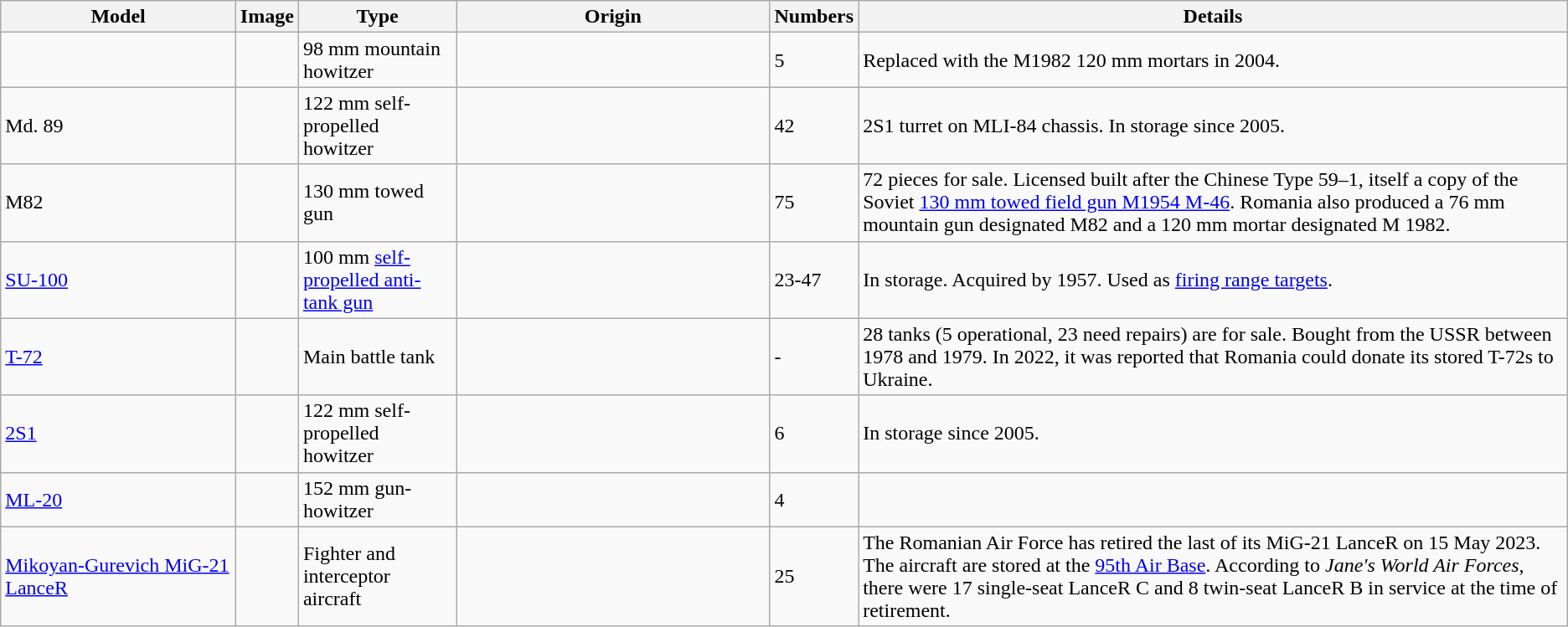<table class="wikitable">
<tr>
<th style="text-align:center; width:15%;">Model</th>
<th style="text-align:center;">Image</th>
<th style="text-align:center;">Type</th>
<th style="text-align:center; width:20%;">Origin</th>
<th style="text-align:center;">Numbers</th>
<th style="text-align:center;">Details</th>
</tr>
<tr>
<td></td>
<td></td>
<td>98 mm mountain howitzer</td>
<td></td>
<td>5</td>
<td>Replaced with the M1982 120 mm mortars in 2004.</td>
</tr>
<tr>
<td>Md. 89</td>
<td></td>
<td>122 mm self-propelled howitzer</td>
<td></td>
<td>42</td>
<td>2S1 turret on MLI-84 chassis. In storage since 2005.</td>
</tr>
<tr>
<td>M82</td>
<td></td>
<td>130 mm towed gun</td>
<td></td>
<td>75</td>
<td>72 pieces for sale. Licensed built after the Chinese Type 59–1, itself a copy of the Soviet <a href='#'>130 mm towed field gun M1954 M-46</a>. Romania also produced a 76 mm mountain gun designated M82 and a 120 mm mortar designated M 1982.</td>
</tr>
<tr>
<td><a href='#'>SU-100</a></td>
<td></td>
<td>100 mm <a href='#'>self-propelled anti-tank gun</a></td>
<td></td>
<td>23-47</td>
<td>In storage. Acquired by 1957. Used as <a href='#'>firing range targets</a>.</td>
</tr>
<tr>
<td><a href='#'>T-72</a></td>
<td></td>
<td>Main battle tank</td>
<td></td>
<td>-</td>
<td>28 tanks (5 operational, 23 need repairs) are for sale. Bought from the USSR between 1978 and 1979. In 2022, it was reported that Romania could donate its stored T-72s to Ukraine.</td>
</tr>
<tr>
<td><a href='#'>2S1</a></td>
<td></td>
<td>122 mm self-propelled howitzer</td>
<td></td>
<td>6</td>
<td>In storage since 2005.</td>
</tr>
<tr>
<td><a href='#'>ML-20</a></td>
<td></td>
<td>152 mm gun-howitzer</td>
<td></td>
<td>4</td>
<td></td>
</tr>
<tr>
<td><a href='#'>Mikoyan-Gurevich MiG-21</a> <a href='#'>LanceR</a></td>
<td></td>
<td>Fighter and interceptor aircraft</td>
<td></td>
<td>25</td>
<td>The Romanian Air Force has retired the last of its MiG-21 LanceR on 15 May 2023. The aircraft are stored at the <a href='#'>95th Air Base</a>. According to <em>Jane's World Air Forces</em>, there were 17 single-seat LanceR C and 8 twin-seat LanceR B in service at the time of retirement.</td>
</tr>
</table>
